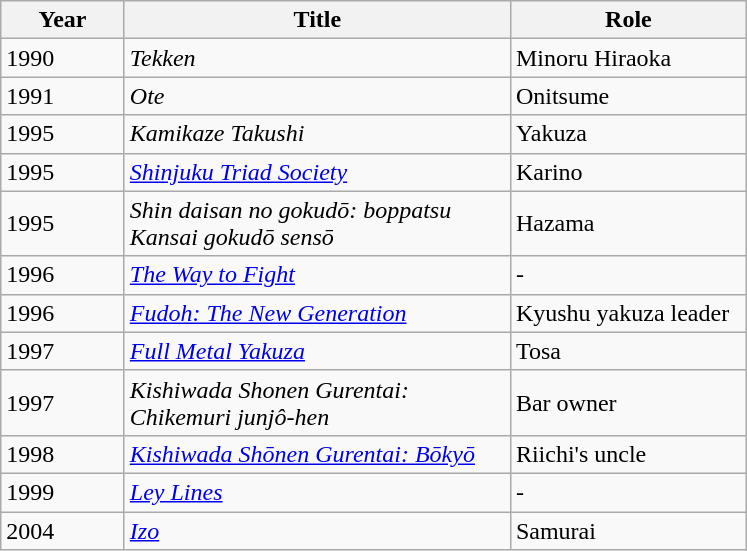<table class="wikitable sortable">
<tr>
<th style="width:75px;">Year</th>
<th style="width:250px;">Title</th>
<th style="width:150px;">Role</th>
</tr>
<tr>
<td>1990</td>
<td><em>Tekken</em></td>
<td>Minoru Hiraoka</td>
</tr>
<tr>
<td>1991</td>
<td><em>Ote</em></td>
<td>Onitsume</td>
</tr>
<tr>
<td>1995</td>
<td><em>Kamikaze Takushi</em></td>
<td>Yakuza</td>
</tr>
<tr>
<td>1995</td>
<td><em><a href='#'>Shinjuku Triad Society</a></em></td>
<td>Karino</td>
</tr>
<tr>
<td>1995</td>
<td><em>Shin daisan no gokudō: boppatsu Kansai gokudō sensō</em></td>
<td>Hazama</td>
</tr>
<tr>
<td>1996</td>
<td><em><a href='#'>The Way to Fight</a></em></td>
<td>-</td>
</tr>
<tr>
<td>1996</td>
<td><em><a href='#'>Fudoh: The New Generation</a></em></td>
<td>Kyushu yakuza leader</td>
</tr>
<tr>
<td>1997</td>
<td><em><a href='#'>Full Metal Yakuza</a></em></td>
<td>Tosa</td>
</tr>
<tr>
<td>1997</td>
<td><em>Kishiwada Shonen Gurentai: Chikemuri junjô-hen</em></td>
<td>Bar owner</td>
</tr>
<tr>
<td>1998</td>
<td><em><a href='#'>Kishiwada Shōnen Gurentai: Bōkyō</a></em></td>
<td>Riichi's uncle</td>
</tr>
<tr>
<td>1999</td>
<td><em><a href='#'>Ley Lines</a></em></td>
<td>-</td>
</tr>
<tr>
<td>2004</td>
<td><em><a href='#'>Izo</a></em></td>
<td>Samurai</td>
</tr>
</table>
